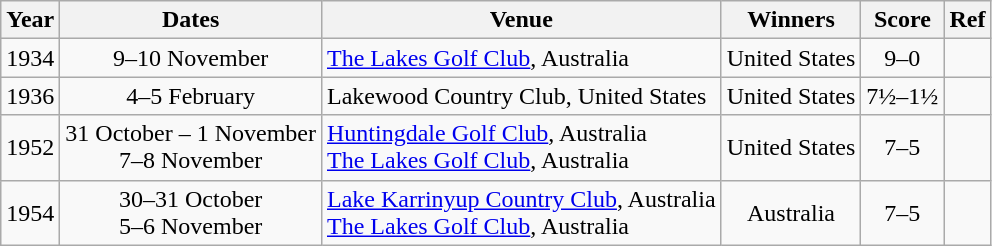<table class="wikitable" style="text-align: center">
<tr>
<th>Year</th>
<th>Dates</th>
<th>Venue</th>
<th>Winners</th>
<th>Score</th>
<th>Ref</th>
</tr>
<tr>
<td>1934</td>
<td>9–10 November</td>
<td align="left"><a href='#'>The Lakes Golf Club</a>, Australia</td>
<td>United States</td>
<td>9–0</td>
<td></td>
</tr>
<tr>
<td>1936</td>
<td>4–5 February</td>
<td align="left">Lakewood Country Club, United States</td>
<td>United States</td>
<td>7½–1½</td>
<td></td>
</tr>
<tr>
<td>1952</td>
<td>31 October – 1 November<br>7–8 November</td>
<td align="left"><a href='#'>Huntingdale Golf Club</a>, Australia<br><a href='#'>The Lakes Golf Club</a>, Australia</td>
<td>United States</td>
<td>7–5</td>
<td></td>
</tr>
<tr>
<td>1954</td>
<td>30–31 October<br>5–6 November</td>
<td align="left"><a href='#'>Lake Karrinyup Country Club</a>, Australia<br><a href='#'>The Lakes Golf Club</a>, Australia</td>
<td>Australia</td>
<td>7–5</td>
<td></td>
</tr>
</table>
